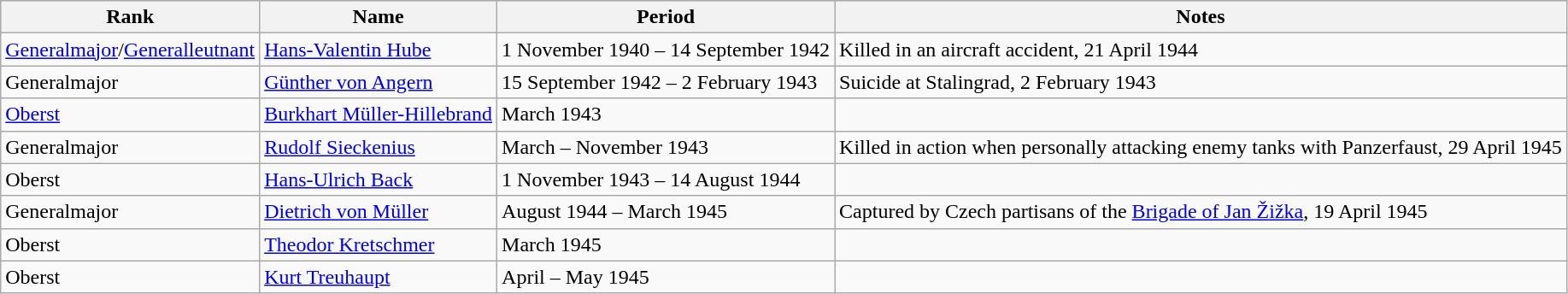<table class="wikitable">
<tr align="center" bgcolor="#dfdfdf">
<th>Rank</th>
<th>Name</th>
<th>Period</th>
<th>Notes</th>
</tr>
<tr>
<td><a href='#'>Generalmajor</a>/<a href='#'>Generalleutnant</a></td>
<td><a href='#'>Hans-Valentin Hube</a></td>
<td>1 November 1940 – 14 September 1942</td>
<td>Killed in an aircraft accident, 21 April 1944</td>
</tr>
<tr>
<td>Generalmajor</td>
<td><a href='#'>Günther von Angern</a></td>
<td>15 September 1942 – 2 February 1943</td>
<td>Suicide at Stalingrad, 2 February 1943</td>
</tr>
<tr>
<td><a href='#'>Oberst</a></td>
<td><a href='#'>Burkhart Müller-Hillebrand</a></td>
<td>March 1943</td>
<td></td>
</tr>
<tr>
<td>Generalmajor</td>
<td><a href='#'>Rudolf Sieckenius</a></td>
<td>March – November 1943</td>
<td>Killed in action when personally attacking enemy tanks with Panzerfaust, 29 April 1945</td>
</tr>
<tr>
<td>Oberst</td>
<td><a href='#'>Hans-Ulrich Back</a></td>
<td>1 November 1943 – 14 August 1944</td>
<td></td>
</tr>
<tr>
<td>Generalmajor</td>
<td><a href='#'>Dietrich von Müller</a></td>
<td>August 1944 – March 1945</td>
<td>Captured by Czech partisans of the <a href='#'>Brigade of Jan Žižka</a>, 19 April 1945</td>
</tr>
<tr>
<td>Oberst</td>
<td><a href='#'>Theodor Kretschmer</a></td>
<td>March 1945</td>
<td></td>
</tr>
<tr>
<td>Oberst</td>
<td><a href='#'>Kurt Treuhaupt</a></td>
<td>April – May 1945</td>
<td></td>
</tr>
</table>
